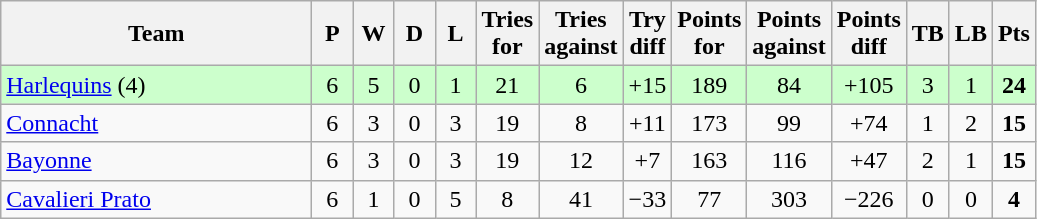<table class="wikitable" style="text-align: center;">
<tr>
<th width="200">Team</th>
<th width="20">P</th>
<th width="20">W</th>
<th width="20">D</th>
<th width="20">L</th>
<th width="20">Tries for</th>
<th width="20">Tries against</th>
<th width="20">Try diff</th>
<th width="20">Points for</th>
<th width="20">Points against</th>
<th width="25">Points diff</th>
<th width="20">TB</th>
<th width="20">LB</th>
<th width="20">Pts</th>
</tr>
<tr bgcolor=ccffcc>
<td align=left> <a href='#'>Harlequins</a> (4)</td>
<td>6</td>
<td>5</td>
<td>0</td>
<td>1</td>
<td>21</td>
<td>6</td>
<td>+15</td>
<td>189</td>
<td>84</td>
<td>+105</td>
<td>3</td>
<td>1</td>
<td><strong>24</strong></td>
</tr>
<tr>
<td align=left> <a href='#'>Connacht</a></td>
<td>6</td>
<td>3</td>
<td>0</td>
<td>3</td>
<td>19</td>
<td>8</td>
<td>+11</td>
<td>173</td>
<td>99</td>
<td>+74</td>
<td>1</td>
<td>2</td>
<td><strong>15</strong></td>
</tr>
<tr>
<td align=left> <a href='#'>Bayonne</a></td>
<td>6</td>
<td>3</td>
<td>0</td>
<td>3</td>
<td>19</td>
<td>12</td>
<td>+7</td>
<td>163</td>
<td>116</td>
<td>+47</td>
<td>2</td>
<td>1</td>
<td><strong>15</strong></td>
</tr>
<tr>
<td align=left> <a href='#'>Cavalieri Prato</a></td>
<td>6</td>
<td>1</td>
<td>0</td>
<td>5</td>
<td>8</td>
<td>41</td>
<td>−33</td>
<td>77</td>
<td>303</td>
<td>−226</td>
<td>0</td>
<td>0</td>
<td><strong>4</strong></td>
</tr>
</table>
